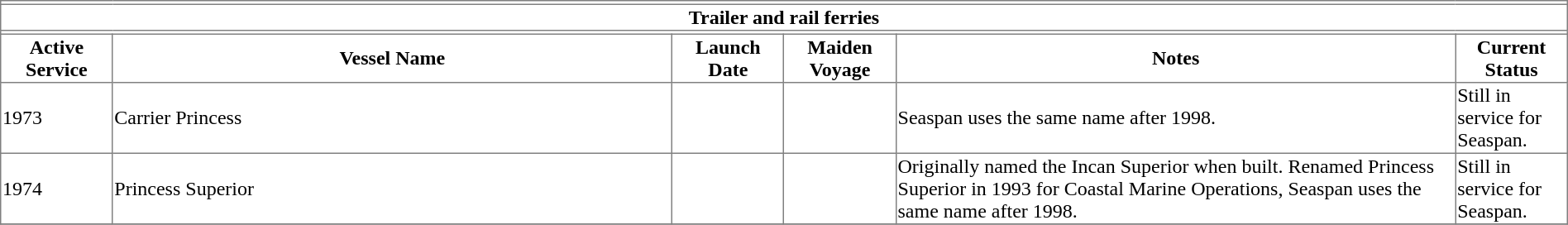<table border=1 style="border-collapse: collapse">
<tr>
<th colspan="7"></th>
</tr>
<tr>
<th colspan="7"><strong>Trailer and rail ferries</strong></th>
</tr>
<tr>
<th colspan="7"></th>
</tr>
<tr>
<th width="5%">Active Service</th>
<th width="25%">Vessel Name</th>
<th width="5%">Launch Date</th>
<th width="5%">Maiden Voyage</th>
<th width="25%">Notes</th>
<th width="5%">Current Status</th>
</tr>
<tr>
<td>1973</td>
<td>Carrier Princess</td>
<td></td>
<td></td>
<td>Seaspan uses the same name after 1998.</td>
<td>Still in service for Seaspan.</td>
</tr>
<tr>
<td>1974</td>
<td>Princess Superior</td>
<td></td>
<td></td>
<td>Originally named the Incan Superior when built. Renamed Princess Superior in 1993 for Coastal Marine Operations, Seaspan uses the same name after 1998.</td>
<td>Still in service for Seaspan.</td>
</tr>
<tr>
</tr>
</table>
